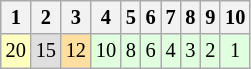<table class="wikitable" style="font-size: 85%;">
<tr>
<th>1</th>
<th>2</th>
<th>3</th>
<th>4</th>
<th>5</th>
<th>6</th>
<th>7</th>
<th>8</th>
<th>9</th>
<th>10</th>
</tr>
<tr align="center">
<td style="background:#FFFFBF;">20</td>
<td style="background:#DFDFDF;">15</td>
<td style="background:#FFDF9F;">12</td>
<td style="background:#DFFFDF;">10</td>
<td style="background:#DFFFDF;">8</td>
<td style="background:#DFFFDF;">6</td>
<td style="background:#DFFFDF;">4</td>
<td style="background:#DFFFDF;">3</td>
<td style="background:#DFFFDF;">2</td>
<td style="background:#DFFFDF;">1</td>
</tr>
</table>
